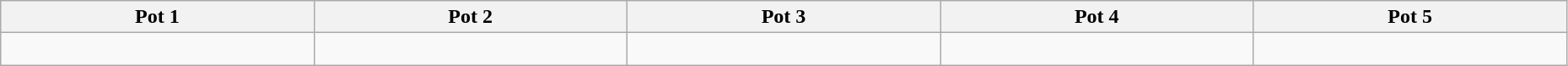<table class="wikitable" style="width:98%;">
<tr>
<th width=20%>Pot 1</th>
<th width=20%>Pot 2</th>
<th width=20%>Pot 3</th>
<th width=20%>Pot 4</th>
<th width=20%>Pot 5</th>
</tr>
<tr>
<td> <strong></strong><br> <strong></strong></td>
<td><br></td>
<td><br></td>
<td><br></td>
<td><br></td>
</tr>
</table>
